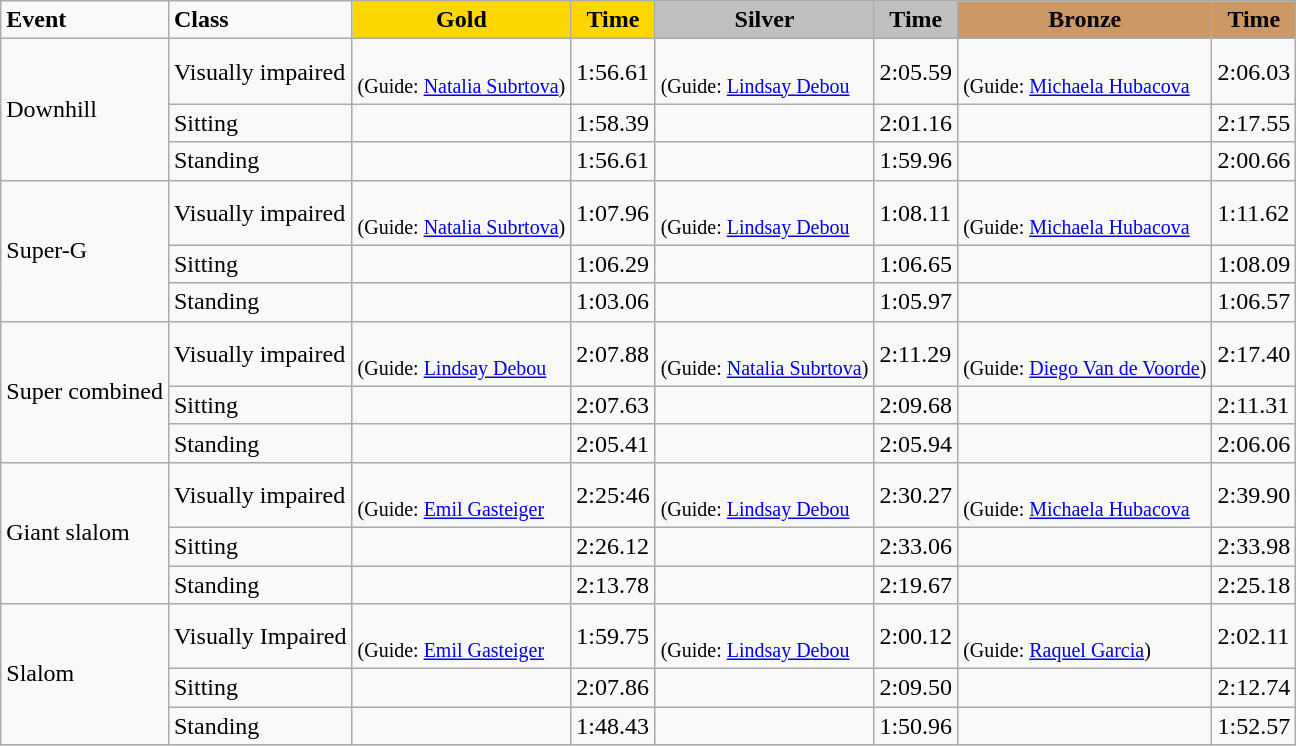<table class="wikitable">
<tr>
<td><strong>Event</strong></td>
<td><strong>Class</strong></td>
<td style="text-align:center;background-color:gold;"><strong>Gold</strong></td>
<td style="text-align:center;background-color:gold;"><strong>Time</strong></td>
<td style="text-align:center;background-color:silver;"><strong>Silver</strong></td>
<td style="text-align:center;background-color:silver;"><strong>Time</strong></td>
<td style="text-align:center;background-color:#CC9966;"><strong>Bronze</strong></td>
<td style="text-align:center;background-color:#CC9966;"><strong>Time</strong></td>
</tr>
<tr>
<td rowspan="3">Downhill</td>
<td>Visually impaired</td>
<td><br><small>(Guide: <a href='#'>Natalia Subrtova</a>)</small></td>
<td>1:56.61</td>
<td><br><small>(Guide: <a href='#'>Lindsay Debou</a></small></td>
<td>2:05.59</td>
<td><br><small>(Guide: <a href='#'>Michaela Hubacova</a></small></td>
<td>2:06.03</td>
</tr>
<tr>
<td>Sitting</td>
<td></td>
<td>1:58.39</td>
<td></td>
<td>2:01.16</td>
<td></td>
<td>2:17.55</td>
</tr>
<tr>
<td>Standing</td>
<td></td>
<td>1:56.61</td>
<td></td>
<td>1:59.96</td>
<td></td>
<td>2:00.66</td>
</tr>
<tr>
<td rowspan="3">Super-G</td>
<td>Visually impaired</td>
<td><br><small>(Guide: <a href='#'>Natalia Subrtova</a>)</small></td>
<td>1:07.96</td>
<td><br><small>(Guide: <a href='#'>Lindsay Debou</a></small></td>
<td>1:08.11</td>
<td><br><small>(Guide: <a href='#'>Michaela Hubacova</a></small></td>
<td>1:11.62</td>
</tr>
<tr>
<td>Sitting</td>
<td></td>
<td>1:06.29</td>
<td></td>
<td>1:06.65</td>
<td></td>
<td>1:08.09</td>
</tr>
<tr>
<td>Standing</td>
<td></td>
<td>1:03.06</td>
<td></td>
<td>1:05.97</td>
<td></td>
<td>1:06.57</td>
</tr>
<tr>
<td rowspan="3">Super combined</td>
<td>Visually impaired</td>
<td><br><small>(Guide: <a href='#'>Lindsay Debou</a></small></td>
<td>2:07.88</td>
<td><br><small>(Guide: <a href='#'>Natalia Subrtova</a>)</small></td>
<td>2:11.29</td>
<td><br><small>(Guide: <a href='#'>Diego Van de Voorde</a>)</small></td>
<td>2:17.40</td>
</tr>
<tr>
<td>Sitting</td>
<td></td>
<td>2:07.63</td>
<td></td>
<td>2:09.68</td>
<td></td>
<td>2:11.31</td>
</tr>
<tr>
<td>Standing</td>
<td></td>
<td>2:05.41</td>
<td></td>
<td>2:05.94</td>
<td></td>
<td>2:06.06</td>
</tr>
<tr>
<td rowspan="3">Giant slalom</td>
<td>Visually impaired</td>
<td><br><small>(Guide: <a href='#'>Emil Gasteiger</a></small></td>
<td>2:25:46</td>
<td><br><small>(Guide: <a href='#'>Lindsay Debou</a></small></td>
<td>2:30.27</td>
<td><br><small>(Guide: <a href='#'>Michaela Hubacova</a></small></td>
<td>2:39.90</td>
</tr>
<tr>
<td>Sitting</td>
<td></td>
<td>2:26.12</td>
<td></td>
<td>2:33.06</td>
<td></td>
<td>2:33.98</td>
</tr>
<tr>
<td>Standing</td>
<td></td>
<td>2:13.78</td>
<td></td>
<td>2:19.67</td>
<td></td>
<td>2:25.18</td>
</tr>
<tr>
<td rowspan="3">Slalom</td>
<td>Visually Impaired</td>
<td><br><small>(Guide: <a href='#'>Emil Gasteiger</a></small></td>
<td>1:59.75</td>
<td><br><small>(Guide: <a href='#'>Lindsay Debou</a></small></td>
<td>2:00.12</td>
<td><br><small>(Guide: <a href='#'>Raquel Garcia</a>)</small></td>
<td>2:02.11</td>
</tr>
<tr>
<td>Sitting</td>
<td></td>
<td>2:07.86</td>
<td></td>
<td>2:09.50</td>
<td></td>
<td>2:12.74</td>
</tr>
<tr>
<td>Standing</td>
<td></td>
<td>1:48.43</td>
<td></td>
<td>1:50.96</td>
<td></td>
<td>1:52.57</td>
</tr>
</table>
